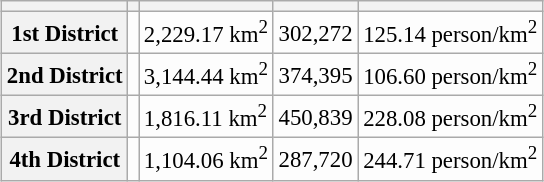<table class="wikitable" style="margin:auto; background-color:#FDFDFD;font-size:95%;">
<tr>
<th></th>
<th></th>
<th></th>
<th></th>
<th></th>
</tr>
<tr>
<th scope="row">1st District</th>
<td><br></td>
<td>2,229.17 km<sup>2</sup></td>
<td>302,272</td>
<td>125.14 person/km<sup>2</sup></td>
</tr>
<tr>
<th scope="row">2nd District</th>
<td><br></td>
<td>3,144.44 km<sup>2</sup></td>
<td>374,395</td>
<td>106.60 person/km<sup>2</sup></td>
</tr>
<tr>
<th scope="row">3rd District</th>
<td></td>
<td>1,816.11 km<sup>2</sup></td>
<td>450,839</td>
<td>228.08 person/km<sup>2</sup></td>
</tr>
<tr>
<th scope="row">4th District</th>
<td></td>
<td>1,104.06 km<sup>2</sup></td>
<td>287,720</td>
<td>244.71 person/km<sup>2</sup></td>
</tr>
</table>
